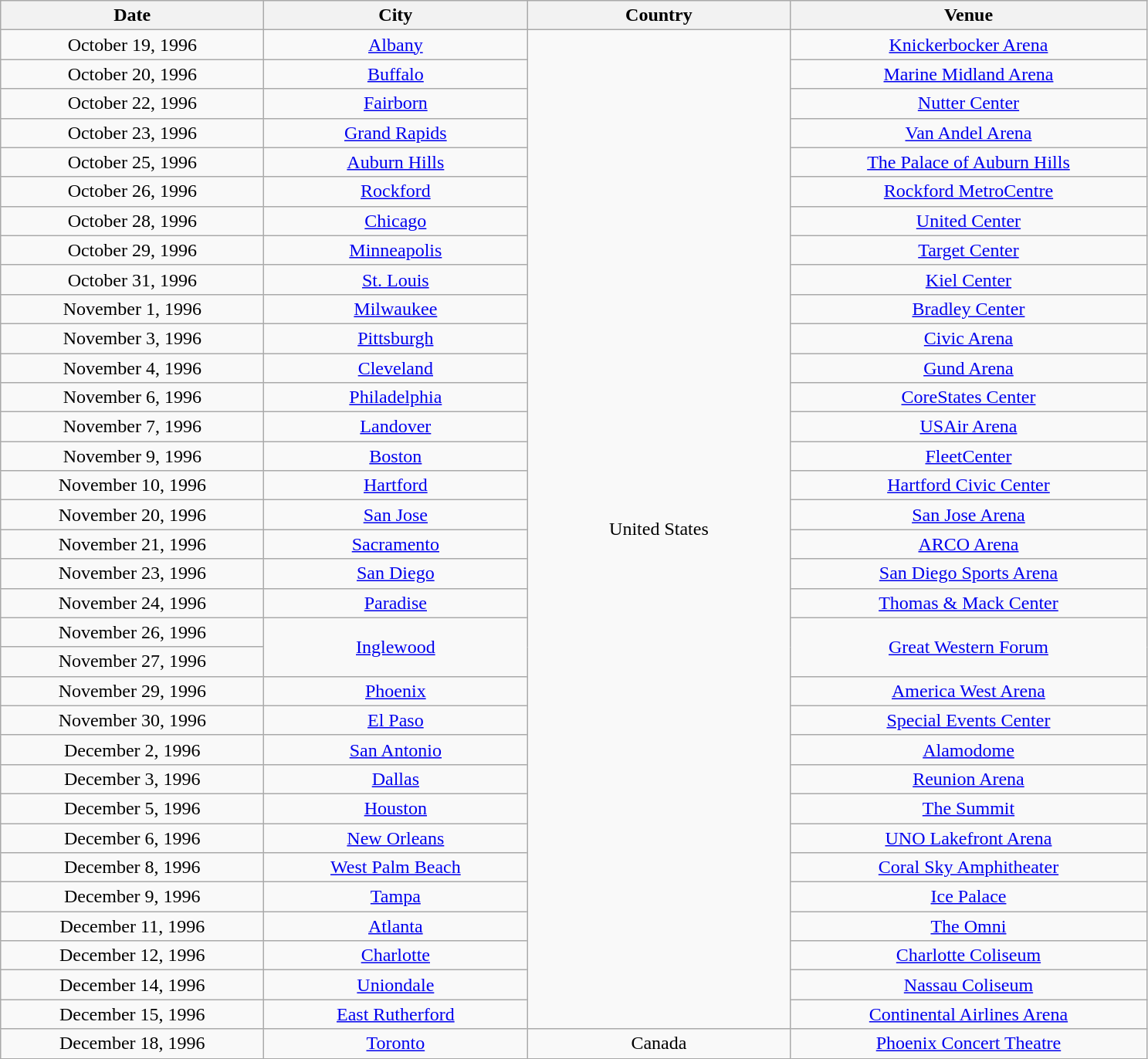<table class="wikitable" style="text-align:center;">
<tr>
<th width="220">Date</th>
<th width="220">City</th>
<th width="220">Country</th>
<th width="300">Venue</th>
</tr>
<tr>
<td>October 19, 1996</td>
<td><a href='#'>Albany</a></td>
<td rowspan="34">United States</td>
<td><a href='#'>Knickerbocker Arena</a></td>
</tr>
<tr>
<td>October 20, 1996</td>
<td><a href='#'>Buffalo</a></td>
<td><a href='#'>Marine Midland Arena</a></td>
</tr>
<tr>
<td>October 22, 1996</td>
<td><a href='#'>Fairborn</a></td>
<td><a href='#'>Nutter Center</a></td>
</tr>
<tr>
<td>October 23, 1996</td>
<td><a href='#'>Grand Rapids</a></td>
<td><a href='#'>Van Andel Arena</a></td>
</tr>
<tr>
<td>October 25, 1996</td>
<td><a href='#'>Auburn Hills</a></td>
<td><a href='#'>The Palace of Auburn Hills</a></td>
</tr>
<tr>
<td>October 26, 1996</td>
<td><a href='#'>Rockford</a></td>
<td><a href='#'>Rockford MetroCentre</a></td>
</tr>
<tr>
<td>October 28, 1996</td>
<td><a href='#'>Chicago</a></td>
<td><a href='#'>United Center</a></td>
</tr>
<tr>
<td>October 29, 1996</td>
<td><a href='#'>Minneapolis</a></td>
<td><a href='#'>Target Center</a></td>
</tr>
<tr>
<td>October 31, 1996</td>
<td><a href='#'>St. Louis</a></td>
<td><a href='#'>Kiel Center</a></td>
</tr>
<tr>
<td>November 1, 1996</td>
<td><a href='#'>Milwaukee</a></td>
<td><a href='#'>Bradley Center</a></td>
</tr>
<tr>
<td>November 3, 1996</td>
<td><a href='#'>Pittsburgh</a></td>
<td><a href='#'>Civic Arena</a></td>
</tr>
<tr>
<td>November 4, 1996</td>
<td><a href='#'>Cleveland</a></td>
<td><a href='#'>Gund Arena</a></td>
</tr>
<tr>
<td>November 6, 1996</td>
<td><a href='#'>Philadelphia</a></td>
<td><a href='#'>CoreStates Center</a></td>
</tr>
<tr>
<td>November 7, 1996</td>
<td><a href='#'>Landover</a></td>
<td><a href='#'>USAir Arena</a></td>
</tr>
<tr>
<td>November 9, 1996</td>
<td><a href='#'>Boston</a></td>
<td><a href='#'>FleetCenter</a></td>
</tr>
<tr>
<td>November 10, 1996</td>
<td><a href='#'>Hartford</a></td>
<td><a href='#'>Hartford Civic Center</a></td>
</tr>
<tr>
<td>November 20, 1996</td>
<td><a href='#'>San Jose</a></td>
<td><a href='#'>San Jose Arena</a></td>
</tr>
<tr>
<td>November 21, 1996</td>
<td><a href='#'>Sacramento</a></td>
<td><a href='#'>ARCO Arena</a></td>
</tr>
<tr>
<td>November 23, 1996</td>
<td><a href='#'>San Diego</a></td>
<td><a href='#'>San Diego Sports Arena</a></td>
</tr>
<tr>
<td>November 24, 1996</td>
<td><a href='#'>Paradise</a></td>
<td><a href='#'>Thomas & Mack Center</a></td>
</tr>
<tr>
<td>November 26, 1996</td>
<td rowspan="2"><a href='#'>Inglewood</a></td>
<td rowspan="2"><a href='#'>Great Western Forum</a></td>
</tr>
<tr>
<td>November 27, 1996</td>
</tr>
<tr>
<td>November 29, 1996</td>
<td><a href='#'>Phoenix</a></td>
<td><a href='#'>America West Arena</a></td>
</tr>
<tr>
<td>November 30, 1996</td>
<td><a href='#'>El Paso</a></td>
<td><a href='#'>Special Events Center</a></td>
</tr>
<tr>
<td>December 2, 1996</td>
<td><a href='#'>San Antonio</a></td>
<td><a href='#'>Alamodome</a></td>
</tr>
<tr>
<td>December 3, 1996</td>
<td><a href='#'>Dallas</a></td>
<td><a href='#'>Reunion Arena</a></td>
</tr>
<tr>
<td>December 5, 1996</td>
<td><a href='#'>Houston</a></td>
<td><a href='#'>The Summit</a></td>
</tr>
<tr>
<td>December 6, 1996</td>
<td><a href='#'>New Orleans</a></td>
<td><a href='#'>UNO Lakefront Arena</a></td>
</tr>
<tr>
<td>December 8, 1996</td>
<td><a href='#'>West Palm Beach</a></td>
<td><a href='#'>Coral Sky Amphitheater</a></td>
</tr>
<tr>
<td>December 9, 1996</td>
<td><a href='#'>Tampa</a></td>
<td><a href='#'>Ice Palace</a></td>
</tr>
<tr>
<td>December 11, 1996</td>
<td><a href='#'>Atlanta</a></td>
<td><a href='#'>The Omni</a></td>
</tr>
<tr>
<td>December 12, 1996</td>
<td><a href='#'>Charlotte</a></td>
<td><a href='#'>Charlotte Coliseum</a></td>
</tr>
<tr>
<td>December 14, 1996</td>
<td><a href='#'>Uniondale</a></td>
<td><a href='#'>Nassau Coliseum</a></td>
</tr>
<tr>
<td>December 15, 1996</td>
<td><a href='#'>East Rutherford</a></td>
<td><a href='#'>Continental Airlines Arena</a></td>
</tr>
<tr>
<td>December 18, 1996</td>
<td><a href='#'>Toronto</a></td>
<td>Canada</td>
<td><a href='#'>Phoenix Concert Theatre</a></td>
</tr>
</table>
